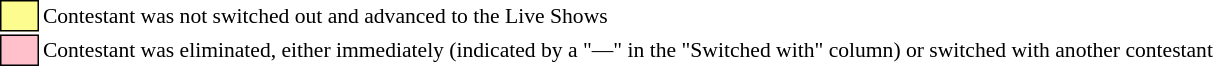<table class="toccolours" style="font-size: 90%; white-space: nowrap;">
<tr>
<td style="background:#fdfc8f; border:1px solid black;">      </td>
<td>Contestant was not switched out and advanced to the Live Shows</td>
</tr>
<tr>
<td style="background:pink; border:1px solid black;">      </td>
<td>Contestant was eliminated, either immediately (indicated by a "—" in the "Switched with" column) or switched with another contestant</td>
</tr>
</table>
